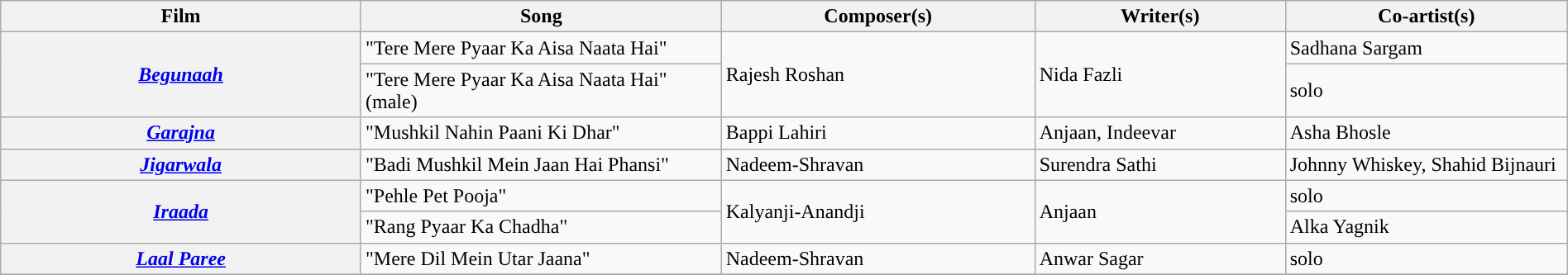<table class="wikitable plainrowheaders" width="100%" textcolor:#000;">
<tr style="background:#b0e0e66;">
<th scope="col" width=23%><strong>Film</strong></th>
<th scope="col" width=23%><strong>Song</strong></th>
<th scope="col" width=20%><strong>Composer(s)</strong></th>
<th scope="col" width=16%><strong>Writer(s)</strong></th>
<th scope="col" width=18%><strong>Co-artist(s)</strong></th>
</tr>
<tr>
<th rowspan=2><em><a href='#'>Begunaah</a></em></th>
<td>"Tere Mere Pyaar Ka Aisa Naata Hai"</td>
<td rowspan=2>Rajesh Roshan</td>
<td rowspan=2>Nida Fazli</td>
<td>Sadhana Sargam</td>
</tr>
<tr>
<td>"Tere Mere Pyaar Ka Aisa Naata Hai" (male)</td>
<td>solo</td>
</tr>
<tr>
<th><em><a href='#'>Garajna</a></em></th>
<td>"Mushkil Nahin Paani Ki Dhar"</td>
<td>Bappi Lahiri</td>
<td>Anjaan, Indeevar</td>
<td>Asha Bhosle</td>
</tr>
<tr>
<th><em><a href='#'>Jigarwala</a></em></th>
<td>"Badi Mushkil Mein Jaan Hai Phansi"</td>
<td>Nadeem-Shravan</td>
<td>Surendra Sathi</td>
<td>Johnny Whiskey, Shahid Bijnauri</td>
</tr>
<tr>
<th rowspan=2><em><a href='#'>Iraada</a></em></th>
<td>"Pehle Pet Pooja"</td>
<td rowspan=2>Kalyanji-Anandji</td>
<td rowspan=2>Anjaan</td>
<td>solo</td>
</tr>
<tr>
<td>"Rang Pyaar Ka Chadha"</td>
<td>Alka Yagnik</td>
</tr>
<tr>
<th><em><a href='#'>Laal Paree</a></em></th>
<td>"Mere Dil Mein Utar Jaana"</td>
<td>Nadeem-Shravan</td>
<td>Anwar Sagar</td>
<td>solo</td>
</tr>
<tr>
</tr>
</table>
